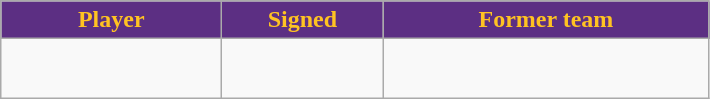<table class="wikitable" style="text-align: center">
<tr align="center" bgcolor="#dddddd">
<td style="background:#5c2f83;color:#FFC322; width:140px"><strong>Player</strong></td>
<td style="background:#5c2f83;color:#FFC322; width:100px"><strong>Signed</strong></td>
<td style="background:#5c2f83;color:#FFC322; width:210px"><strong>Former team</strong></td>
</tr>
<tr style="height:40px">
<td></td>
<td></td>
<td></td>
</tr>
</table>
